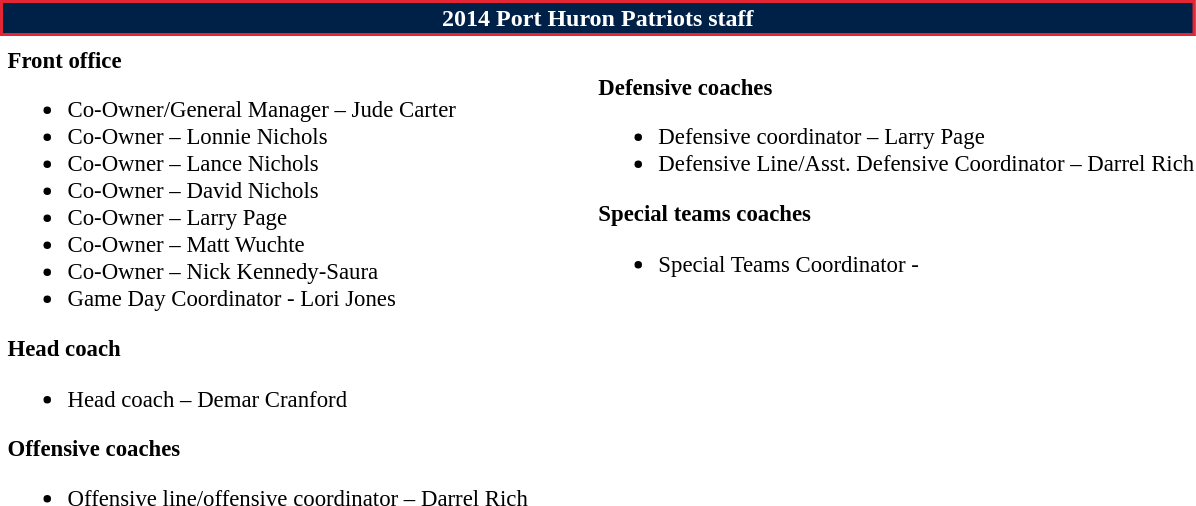<table class="toccolours" style="text-align: left;">
<tr>
<th colspan="7" style="background:#002147; color:white; text-align: center; border:2px solid #E32636;"><strong>2014 Port Huron Patriots staff</strong></th>
</tr>
<tr>
<td colspan=7 align="right"></td>
</tr>
<tr>
<td valign="top"></td>
<td style="font-size: 95%;" valign="top"><strong>Front office</strong><br><ul><li>Co-Owner/General Manager – Jude Carter</li><li>Co-Owner – Lonnie Nichols</li><li>Co-Owner – Lance Nichols</li><li>Co-Owner – David Nichols</li><li>Co-Owner – Larry Page</li><li>Co-Owner – Matt Wuchte</li><li>Co-Owner – Nick Kennedy-Saura</li><li>Game Day Coordinator - Lori Jones</li></ul><strong>Head coach</strong><ul><li>Head coach – Demar Cranford</li></ul><strong>Offensive coaches</strong><ul><li>Offensive line/offensive coordinator – Darrel Rich</li></ul></td>
<td width="35"> </td>
<td valign="top"></td>
<td style="font-size: 95%;" valign="top"><br><strong>Defensive coaches</strong><ul><li>Defensive coordinator – Larry Page</li><li>Defensive Line/Asst. Defensive Coordinator – Darrel Rich</li></ul><strong>Special teams coaches</strong><ul><li>Special Teams Coordinator -</li></ul></td>
</tr>
</table>
